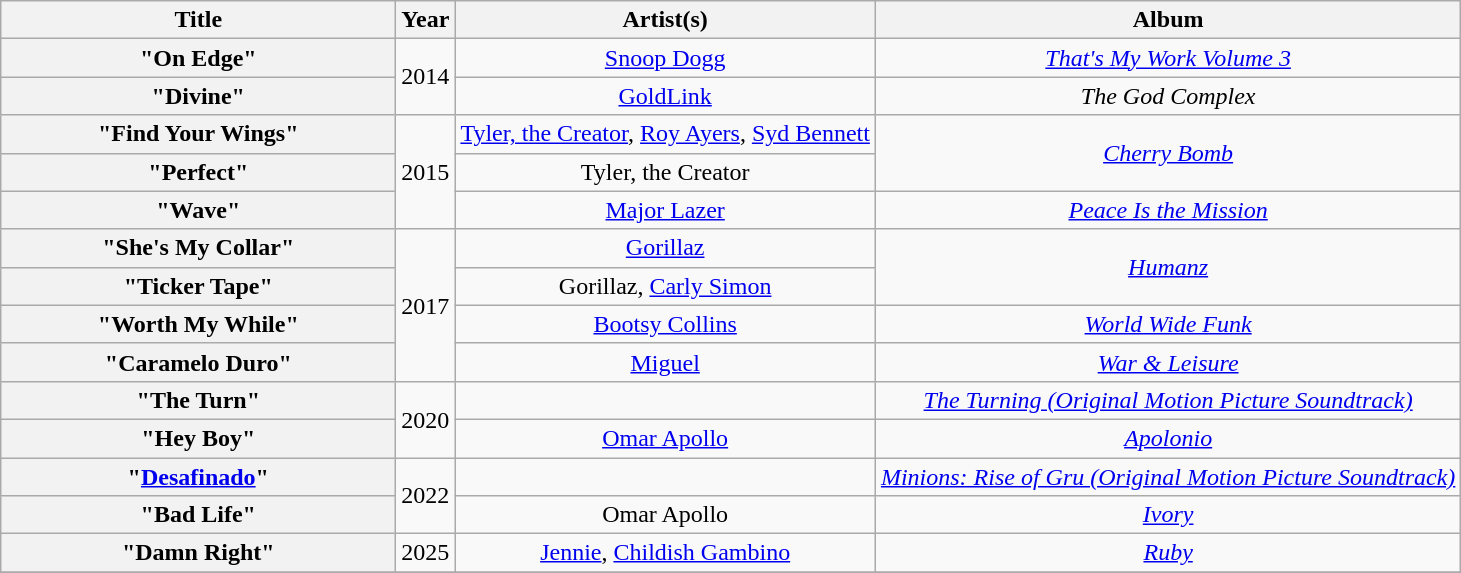<table class="wikitable plainrowheaders" style="text-align:center;">
<tr>
<th scope="col" style="width:16em;">Title</th>
<th scope="col">Year</th>
<th scope="col">Artist(s)</th>
<th scope="col">Album</th>
</tr>
<tr>
<th scope="row">"On Edge"</th>
<td rowspan="2">2014</td>
<td><a href='#'>Snoop Dogg</a></td>
<td><em><a href='#'>That's My Work Volume 3</a></em></td>
</tr>
<tr>
<th scope="row">"Divine"</th>
<td><a href='#'>GoldLink</a></td>
<td><em>The God Complex</em></td>
</tr>
<tr>
<th scope="row">"Find Your Wings"</th>
<td rowspan="3">2015</td>
<td><a href='#'>Tyler, the Creator</a>, <a href='#'>Roy Ayers</a>, <a href='#'>Syd Bennett</a></td>
<td rowspan="2"><em><a href='#'>Cherry Bomb</a></em></td>
</tr>
<tr>
<th scope="row">"Perfect"</th>
<td>Tyler, the Creator</td>
</tr>
<tr>
<th scope="row">"Wave"</th>
<td><a href='#'>Major Lazer</a></td>
<td><em><a href='#'>Peace Is the Mission</a></em></td>
</tr>
<tr>
<th scope="row">"She's My Collar"</th>
<td rowspan="4">2017</td>
<td><a href='#'>Gorillaz</a></td>
<td rowspan="2"><em><a href='#'>Humanz</a></em></td>
</tr>
<tr>
<th scope="row">"Ticker Tape"</th>
<td>Gorillaz, <a href='#'>Carly Simon</a></td>
</tr>
<tr>
<th scope="row">"Worth My While"</th>
<td><a href='#'>Bootsy Collins</a></td>
<td><em><a href='#'>World Wide Funk</a></em></td>
</tr>
<tr>
<th scope="row">"Caramelo Duro"</th>
<td><a href='#'>Miguel</a></td>
<td><em><a href='#'>War & Leisure</a></em></td>
</tr>
<tr>
<th scope="row">"The Turn"</th>
<td rowspan="2">2020</td>
<td></td>
<td><em><a href='#'>The Turning (Original Motion Picture Soundtrack)</a></em></td>
</tr>
<tr>
<th scope="row">"Hey Boy"</th>
<td><a href='#'>Omar Apollo</a></td>
<td><em><a href='#'>Apolonio</a></em></td>
</tr>
<tr>
<th scope="row">"<a href='#'>Desafinado</a>"</th>
<td rowspan="2">2022</td>
<td></td>
<td><em><a href='#'>Minions: Rise of Gru (Original Motion Picture Soundtrack)</a></em></td>
</tr>
<tr>
<th scope="row">"Bad Life"</th>
<td>Omar Apollo</td>
<td><em><a href='#'>Ivory</a></em></td>
</tr>
<tr>
<th scope="row">"Damn Right"</th>
<td>2025</td>
<td><a href='#'>Jennie</a>, <a href='#'>Childish Gambino</a></td>
<td><em><a href='#'>Ruby</a></em></td>
</tr>
<tr>
</tr>
</table>
